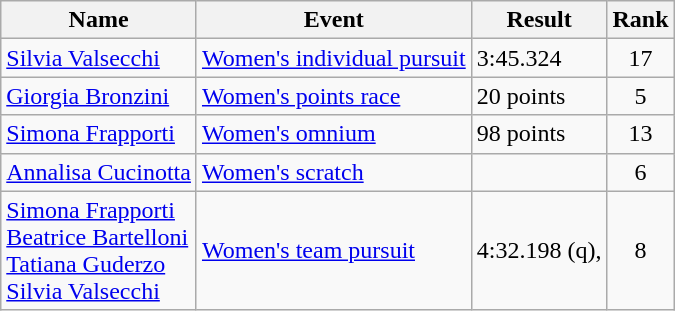<table class="wikitable sortable">
<tr>
<th>Name</th>
<th>Event</th>
<th>Result</th>
<th>Rank</th>
</tr>
<tr>
<td><a href='#'>Silvia Valsecchi</a></td>
<td><a href='#'>Women's individual pursuit</a></td>
<td>3:45.324</td>
<td align=center>17</td>
</tr>
<tr>
<td><a href='#'>Giorgia Bronzini</a></td>
<td><a href='#'>Women's points race</a></td>
<td>20 points</td>
<td align=center>5</td>
</tr>
<tr>
<td><a href='#'>Simona Frapporti</a></td>
<td><a href='#'>Women's omnium</a></td>
<td>98 points</td>
<td align=center>13</td>
</tr>
<tr>
<td><a href='#'>Annalisa Cucinotta</a></td>
<td><a href='#'>Women's scratch</a></td>
<td></td>
<td align=center>6</td>
</tr>
<tr>
<td><a href='#'>Simona Frapporti</a><br><a href='#'>Beatrice Bartelloni</a><br><a href='#'>Tatiana Guderzo</a><br><a href='#'>Silvia Valsecchi</a></td>
<td><a href='#'>Women's team pursuit</a></td>
<td>4:32.198 (q),</td>
<td align=center>8</td>
</tr>
</table>
